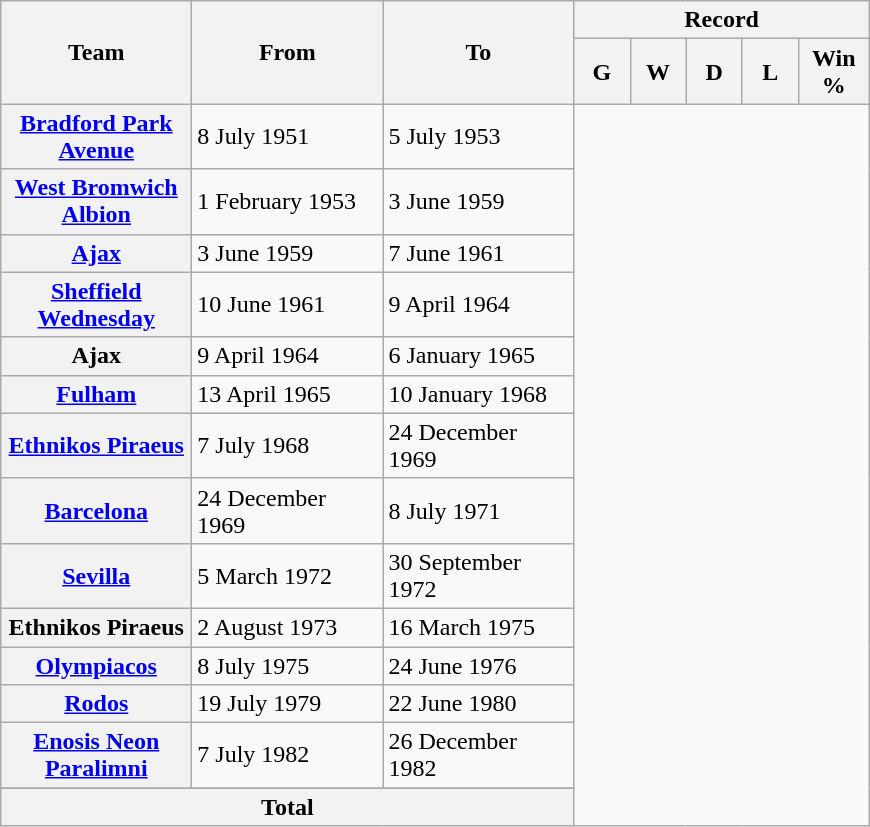<table class="wikitable sortable plainrowheaders" style="text-align: center">
<tr>
<th rowspan=2 width=120>Team</th>
<th rowspan=2 width=120>From</th>
<th rowspan=2 width=120>To</th>
<th colspan=5>Record</th>
</tr>
<tr>
<th width=30>G</th>
<th width=30>W</th>
<th width=30>D</th>
<th width=30>L</th>
<th width=40>Win %</th>
</tr>
<tr>
<th scope="row"><a href='#'>Bradford Park Avenue</a></th>
<td align=left>8 July 1951</td>
<td align=left>5 July 1953<br></td>
</tr>
<tr>
<th scope="row"><a href='#'>West Bromwich Albion</a></th>
<td align=left>1 February 1953</td>
<td align=left>3 June 1959<br></td>
</tr>
<tr>
<th scope="row"><a href='#'>Ajax</a></th>
<td align=left>3 June 1959</td>
<td align=left>7 June 1961<br></td>
</tr>
<tr>
<th scope="row"><a href='#'>Sheffield Wednesday</a></th>
<td align=left>10 June 1961</td>
<td align=left>9 April 1964<br></td>
</tr>
<tr>
<th scope="row">Ajax</th>
<td align=left>9 April 1964</td>
<td align=left>6 January 1965<br></td>
</tr>
<tr>
<th scope="row"><a href='#'>Fulham</a></th>
<td align=left>13 Αpril 1965</td>
<td align=left>10 January 1968<br></td>
</tr>
<tr>
<th scope="row"><a href='#'>Ethnikos Piraeus</a></th>
<td align=left>7 July 1968</td>
<td align=left>24 December 1969<br></td>
</tr>
<tr>
<th scope="row"><a href='#'>Barcelona</a></th>
<td align=left>24 December 1969</td>
<td align=left>8 July 1971<br></td>
</tr>
<tr>
<th scope="row"><a href='#'>Sevilla</a></th>
<td align=left>5 March 1972</td>
<td align=left>30 September 1972<br></td>
</tr>
<tr>
<th scope="row">Ethnikos Piraeus</th>
<td align=left>2 August 1973</td>
<td align=left>16 March 1975<br></td>
</tr>
<tr>
<th scope="row"><a href='#'>Olympiacos</a></th>
<td align=left>8 July 1975</td>
<td align=left>24 June 1976<br></td>
</tr>
<tr>
<th scope="row"><a href='#'>Rodos</a></th>
<td align=left>19 July 1979</td>
<td align=left>22 June 1980<br></td>
</tr>
<tr>
<th scope="row"><a href='#'>Enosis Neon Paralimni</a></th>
<td align=left>7 July 1982</td>
<td align=left>26 December 1982<br></td>
</tr>
<tr>
</tr>
<tr class="sortbottom">
<th colspan=3>Total<br></th>
</tr>
</table>
